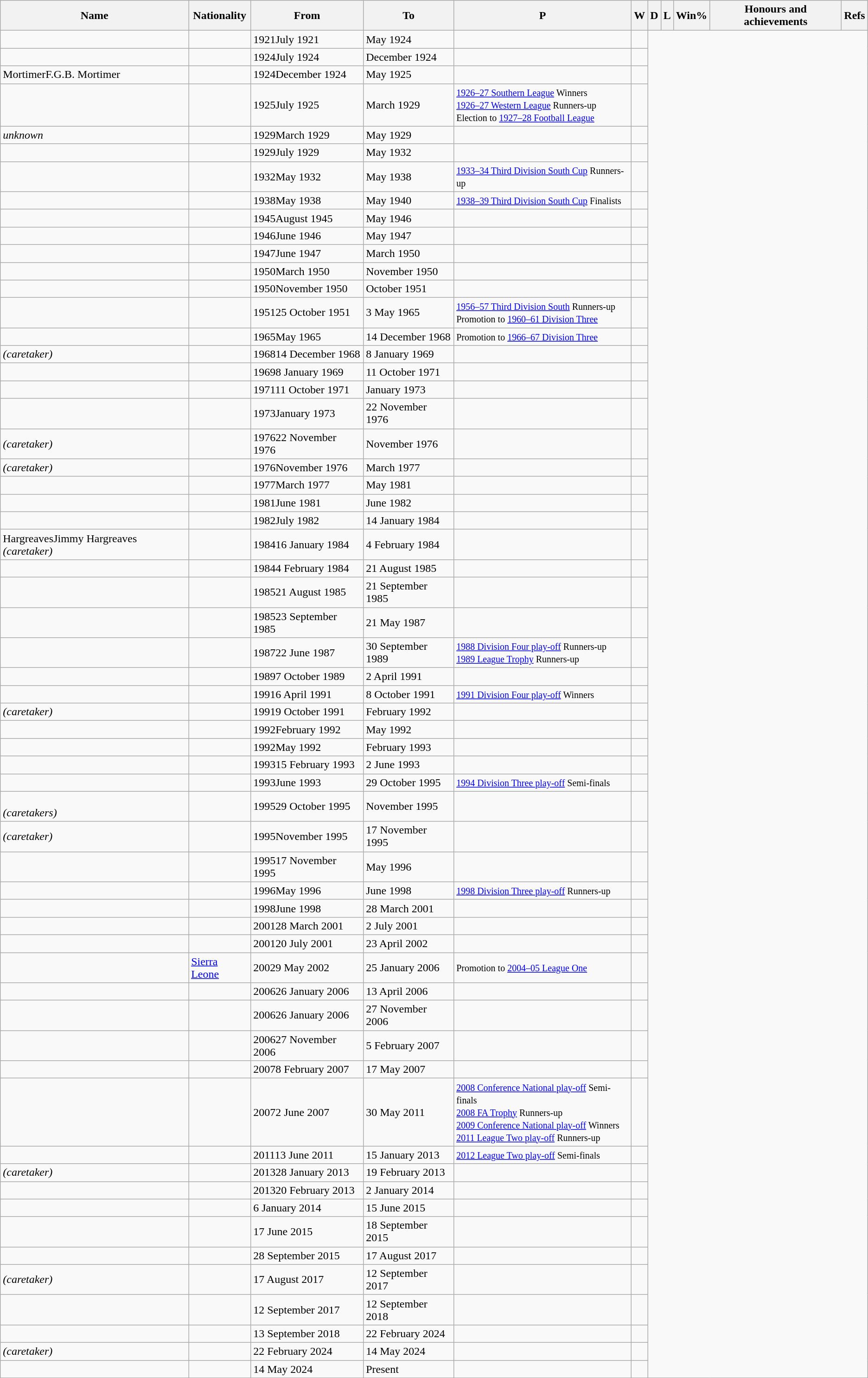<table class="wikitable sortable defaultcenter col1left col2left col3left col4left col10left">
<tr>
<th>Name</th>
<th>Nationality</th>
<th>From</th>
<th class="unsortable">To</th>
<th>P</th>
<th>W</th>
<th>D</th>
<th>L</th>
<th>Win%</th>
<th class="unsortable">Honours and achievements</th>
<th class="unsortable">Refs</th>
</tr>
<tr>
<td></td>
<td></td>
<td><span>1921</span>July 1921</td>
<td>May 1924<br></td>
<td></td>
<td></td>
</tr>
<tr>
<td></td>
<td></td>
<td><span>1924</span>July 1924</td>
<td>December 1924<br></td>
<td></td>
<td></td>
</tr>
<tr>
<td><span>Mortimer</span>F.G.B. Mortimer</td>
<td></td>
<td><span>1924</span>December 1924</td>
<td>May 1925<br></td>
<td></td>
<td></td>
</tr>
<tr>
<td></td>
<td></td>
<td><span>1925</span>July 1925</td>
<td>March 1929<br></td>
<td><small><a href='#'>1926–27 Southern League</a> Winners<br><a href='#'>1926–27 Western League</a> Runners-up<br>Election to <a href='#'>1927–28 Football League</a></small></td>
<td></td>
</tr>
<tr>
<td><em>unknown</em> </td>
<td></td>
<td><span>1929</span>March 1929</td>
<td>May 1929<br></td>
<td></td>
<td></td>
</tr>
<tr>
<td></td>
<td></td>
<td><span>1929</span>July 1929</td>
<td>May 1932<br></td>
<td></td>
<td></td>
</tr>
<tr>
<td></td>
<td></td>
<td><span>1932</span>May 1932</td>
<td>May 1938<br></td>
<td><small><a href='#'>1933–34 Third Division South Cup</a> Runners-up</small></td>
<td></td>
</tr>
<tr>
<td> </td>
<td></td>
<td><span>1938</span>May 1938</td>
<td>May 1940<br></td>
<td><small><a href='#'>1938–39 Third Division South Cup</a> Finalists </small></td>
<td></td>
</tr>
<tr>
<td> </td>
<td></td>
<td><span>1945</span>August 1945</td>
<td>May 1946<br></td>
<td></td>
<td></td>
</tr>
<tr>
<td></td>
<td></td>
<td><span>1946</span>June 1946</td>
<td>May 1947<br></td>
<td></td>
<td></td>
</tr>
<tr>
<td></td>
<td></td>
<td><span>1947</span>June 1947</td>
<td>March 1950<br></td>
<td></td>
<td></td>
</tr>
<tr>
<td></td>
<td></td>
<td><span>1950</span>March 1950</td>
<td>November 1950<br></td>
<td></td>
<td></td>
</tr>
<tr>
<td></td>
<td></td>
<td><span>1950</span>November 1950</td>
<td>October 1951<br></td>
<td></td>
<td></td>
</tr>
<tr>
<td></td>
<td></td>
<td><span>1951</span>25 October 1951</td>
<td>3 May 1965<br></td>
<td><small><a href='#'>1956–57 Third Division South</a> Runners-up<br>Promotion to <a href='#'>1960–61 Division Three</a></small></td>
<td></td>
</tr>
<tr>
<td></td>
<td></td>
<td><span>1965</span>May 1965</td>
<td>14 December 1968<br></td>
<td><small>Promotion to <a href='#'>1966–67 Division Three</a></small></td>
<td></td>
</tr>
<tr>
<td> <em>(caretaker)</em></td>
<td></td>
<td><span>1968</span>14 December 1968</td>
<td>8 January 1969<br></td>
<td></td>
<td></td>
</tr>
<tr>
<td></td>
<td></td>
<td><span>1969</span>8 January 1969</td>
<td>11 October 1971<br></td>
<td></td>
<td></td>
</tr>
<tr>
<td></td>
<td></td>
<td><span>1971</span>11 October 1971</td>
<td>January 1973<br></td>
<td></td>
<td></td>
</tr>
<tr>
<td></td>
<td></td>
<td><span>1973</span>January 1973</td>
<td>22 November 1976<br></td>
<td></td>
<td></td>
</tr>
<tr>
<td> <em>(caretaker)</em></td>
<td></td>
<td><span>1976</span>22 November 1976</td>
<td>November 1976<br></td>
<td></td>
<td></td>
</tr>
<tr>
<td> <em>(caretaker)</em></td>
<td></td>
<td><span>1976</span>November 1976</td>
<td>March 1977<br></td>
<td></td>
<td></td>
</tr>
<tr>
<td></td>
<td></td>
<td><span>1977</span>March 1977</td>
<td>May 1981<br></td>
<td></td>
<td></td>
</tr>
<tr>
<td></td>
<td></td>
<td><span>1981</span>June 1981</td>
<td>June 1982<br></td>
<td></td>
<td></td>
</tr>
<tr>
<td></td>
<td></td>
<td><span>1982</span>July 1982</td>
<td>14 January 1984<br></td>
<td></td>
<td></td>
</tr>
<tr>
<td><span>Hargreaves</span>Jimmy Hargreaves <em>(caretaker)</em></td>
<td></td>
<td><span>1984</span>16 January 1984</td>
<td>4 February 1984<br></td>
<td></td>
<td></td>
</tr>
<tr>
<td></td>
<td></td>
<td><span>1984</span>4 February 1984</td>
<td>21 August 1985<br></td>
<td></td>
<td></td>
</tr>
<tr>
<td></td>
<td></td>
<td><span>1985</span>21 August 1985</td>
<td>21 September 1985<br></td>
<td></td>
<td></td>
</tr>
<tr>
<td></td>
<td></td>
<td><span>1985</span>23 September 1985</td>
<td>21 May 1987<br></td>
<td></td>
<td></td>
</tr>
<tr>
<td></td>
<td></td>
<td><span>1987</span>22 June 1987</td>
<td>30 September 1989<br></td>
<td><small><a href='#'>1988 Division Four play-off</a> Runners-up<br><a href='#'>1989 League Trophy</a> Runners-up</small></td>
<td></td>
</tr>
<tr>
<td></td>
<td></td>
<td><span>1989</span>7 October 1989</td>
<td>2 April 1991<br></td>
<td></td>
<td></td>
</tr>
<tr>
<td></td>
<td></td>
<td><span>1991</span>6 April 1991</td>
<td>8 October 1991<br></td>
<td><small><a href='#'>1991 Division Four play-off</a> Winners</small></td>
<td></td>
</tr>
<tr>
<td> <em>(caretaker)</em></td>
<td></td>
<td><span>1991</span>9 October 1991</td>
<td>February 1992<br></td>
<td></td>
<td></td>
</tr>
<tr>
<td></td>
<td></td>
<td><span>1992</span>February 1992</td>
<td>May 1992<br></td>
<td></td>
<td></td>
</tr>
<tr>
<td></td>
<td></td>
<td><span>1992</span>May 1992</td>
<td>February 1993<br></td>
<td></td>
<td></td>
</tr>
<tr>
<td></td>
<td></td>
<td><span>1993</span>15 February 1993</td>
<td>2 June 1993<br></td>
<td></td>
<td></td>
</tr>
<tr>
<td></td>
<td></td>
<td><span>1993</span>June 1993</td>
<td>29 October 1995<br></td>
<td><small><a href='#'>1994 Division Three play-off</a> Semi-finals</small></td>
<td></td>
</tr>
<tr>
<td><br> <em>(caretakers)</em></td>
<td> <br></td>
<td><span>1995</span>29 October 1995</td>
<td>November 1995<br></td>
<td></td>
<td></td>
</tr>
<tr>
<td> <em>(caretaker)</em></td>
<td></td>
<td><span>1995</span>November 1995</td>
<td>17 November 1995<br></td>
<td></td>
<td></td>
</tr>
<tr>
<td></td>
<td></td>
<td><span>1995</span>17 November 1995</td>
<td>May 1996<br></td>
<td></td>
<td></td>
</tr>
<tr>
<td></td>
<td></td>
<td><span>1996</span>May 1996</td>
<td>June 1998<br></td>
<td><small><a href='#'>1998 Division Three play-off</a> Runners-up</small></td>
<td></td>
</tr>
<tr>
<td></td>
<td></td>
<td><span>1998</span>June 1998</td>
<td>28 March 2001<br></td>
<td></td>
<td></td>
</tr>
<tr>
<td></td>
<td></td>
<td><span>2001</span>28 March 2001</td>
<td>2 July 2001<br></td>
<td></td>
<td></td>
</tr>
<tr>
<td></td>
<td></td>
<td><span>2001</span>20 July 2001</td>
<td>23 April 2002<br></td>
<td></td>
<td></td>
</tr>
<tr>
<td></td>
<td> <a href='#'>Sierra Leone</a></td>
<td><span>2002</span>9 May 2002</td>
<td>25 January 2006<br></td>
<td><small>Promotion to <a href='#'>2004–05 League One</a></small></td>
<td></td>
</tr>
<tr>
<td></td>
<td></td>
<td><span>2006</span>26 January 2006</td>
<td>13 April 2006<br></td>
<td></td>
<td></td>
</tr>
<tr>
<td></td>
<td></td>
<td><span>2006</span>26 January 2006</td>
<td>27 November 2006<br></td>
<td></td>
<td></td>
</tr>
<tr>
<td></td>
<td></td>
<td><span>2006</span>27 November 2006</td>
<td>5 February 2007<br></td>
<td></td>
<td></td>
</tr>
<tr>
<td></td>
<td></td>
<td><span>2007</span>8 February 2007</td>
<td>17 May 2007<br></td>
<td></td>
<td></td>
</tr>
<tr>
<td></td>
<td></td>
<td><span>2007</span>2 June 2007</td>
<td>30 May 2011<br></td>
<td><small><a href='#'>2008 Conference National play-off</a> Semi-finals<br><a href='#'>2008 FA Trophy</a> Runners-up<br><a href='#'>2009 Conference National play-off</a> Winners<br><a href='#'>2011 League Two play-off</a> Runners-up</small></td>
<td></td>
</tr>
<tr>
<td></td>
<td></td>
<td><span>2011</span>13 June 2011</td>
<td>15 January 2013<br></td>
<td><small><a href='#'>2012 League Two play-off</a> Semi-finals</small></td>
<td></td>
</tr>
<tr>
<td> <em>(caretaker)</em></td>
<td></td>
<td><span>2013</span>28 January 2013</td>
<td>19 February 2013<br></td>
<td></td>
<td></td>
</tr>
<tr>
<td></td>
<td></td>
<td><span>2013</span>20 February 2013</td>
<td>2 January 2014<br></td>
<td></td>
<td></td>
</tr>
<tr>
<td></td>
<td></td>
<td>6 January 2014</td>
<td>15 June 2015<br></td>
<td></td>
<td></td>
</tr>
<tr>
<td></td>
<td></td>
<td>17 June 2015</td>
<td>18 September 2015<br></td>
<td></td>
<td></td>
</tr>
<tr>
<td></td>
<td></td>
<td>28 September 2015</td>
<td>17 August 2017<br></td>
<td></td>
<td></td>
</tr>
<tr>
<td> <em>(caretaker)</em></td>
<td></td>
<td>17 August 2017</td>
<td>12 September 2017<br></td>
<td></td>
<td></td>
</tr>
<tr>
<td></td>
<td></td>
<td>12 September 2017</td>
<td>12 September 2018<br></td>
<td></td>
<td></td>
</tr>
<tr>
<td></td>
<td></td>
<td>13 September 2018</td>
<td>22 February 2024<br></td>
<td></td>
<td></td>
</tr>
<tr>
<td> <em>(caretaker)</em></td>
<td></td>
<td>22 February 2024</td>
<td>14 May 2024<br></td>
<td></td>
<td></td>
</tr>
<tr>
<td></td>
<td></td>
<td>14 May 2024</td>
<td>Present<br>
</td>
<td></td>
<td></td>
</tr>
<tr>
</tr>
</table>
